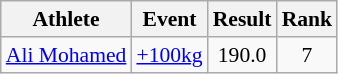<table class=wikitable style="font-size:90%">
<tr>
<th>Athlete</th>
<th>Event</th>
<th>Result</th>
<th>Rank</th>
</tr>
<tr>
<td><a href='#'>Ali Mohamed</a></td>
<td><a href='#'>+100kg</a></td>
<td style="text-align:center;">190.0</td>
<td style="text-align:center;">7</td>
</tr>
</table>
